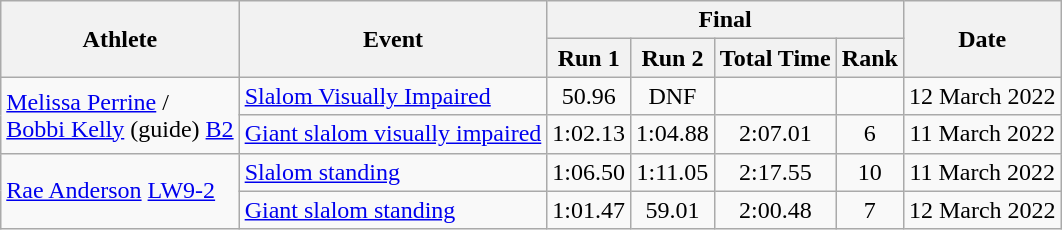<table class="wikitable">
<tr>
<th rowspan="2">Athlete</th>
<th rowspan="2">Event</th>
<th colspan="4">Final</th>
<th rowspan="2">Date</th>
</tr>
<tr>
<th>Run 1</th>
<th>Run 2</th>
<th>Total Time</th>
<th>Rank</th>
</tr>
<tr style="text-align:center;">
<td style="text-align:left;" rowspan="2"><a href='#'>Melissa Perrine</a> / <br> <a href='#'>Bobbi Kelly</a> (guide) <a href='#'>B2</a></td>
<td align="left"><a href='#'>Slalom Visually Impaired</a></td>
<td>50.96</td>
<td>DNF</td>
<td></td>
<td></td>
<td>12 March 2022</td>
</tr>
<tr style="text-align:center;">
<td align="left"><a href='#'>Giant slalom visually impaired</a></td>
<td>1:02.13</td>
<td>1:04.88</td>
<td>2:07.01</td>
<td>6</td>
<td>11 March 2022</td>
</tr>
<tr style="text-align:center;">
<td style="text-align:left;" rowspan="2"><a href='#'>Rae Anderson</a> <a href='#'>LW9-2</a></td>
<td align="left"><a href='#'>Slalom standing</a></td>
<td>1:06.50</td>
<td>1:11.05</td>
<td>2:17.55</td>
<td>10</td>
<td>11 March 2022</td>
</tr>
<tr style="text-align:center;">
<td align="left"><a href='#'>Giant slalom standing</a></td>
<td>1:01.47</td>
<td>59.01</td>
<td>2:00.48</td>
<td>7</td>
<td>12 March 2022</td>
</tr>
</table>
